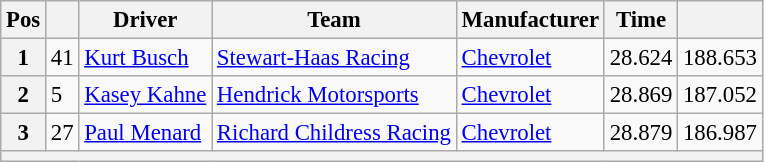<table class="wikitable" style="font-size:95%">
<tr>
<th>Pos</th>
<th></th>
<th>Driver</th>
<th>Team</th>
<th>Manufacturer</th>
<th>Time</th>
<th></th>
</tr>
<tr>
<th>1</th>
<td>41</td>
<td><a href='#'>Kurt Busch</a></td>
<td><a href='#'>Stewart-Haas Racing</a></td>
<td><a href='#'>Chevrolet</a></td>
<td>28.624</td>
<td>188.653</td>
</tr>
<tr>
<th>2</th>
<td>5</td>
<td><a href='#'>Kasey Kahne</a></td>
<td><a href='#'>Hendrick Motorsports</a></td>
<td><a href='#'>Chevrolet</a></td>
<td>28.869</td>
<td>187.052</td>
</tr>
<tr>
<th>3</th>
<td>27</td>
<td><a href='#'>Paul Menard</a></td>
<td><a href='#'>Richard Childress Racing</a></td>
<td><a href='#'>Chevrolet</a></td>
<td>28.879</td>
<td>186.987</td>
</tr>
<tr>
<th colspan="7"></th>
</tr>
</table>
